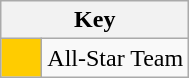<table class="wikitable" style="text-align: center;">
<tr>
<th colspan=2>Key</th>
</tr>
<tr>
<td style="background:#FFCC00; width:20px;"></td>
<td align=left>All-Star Team</td>
</tr>
</table>
